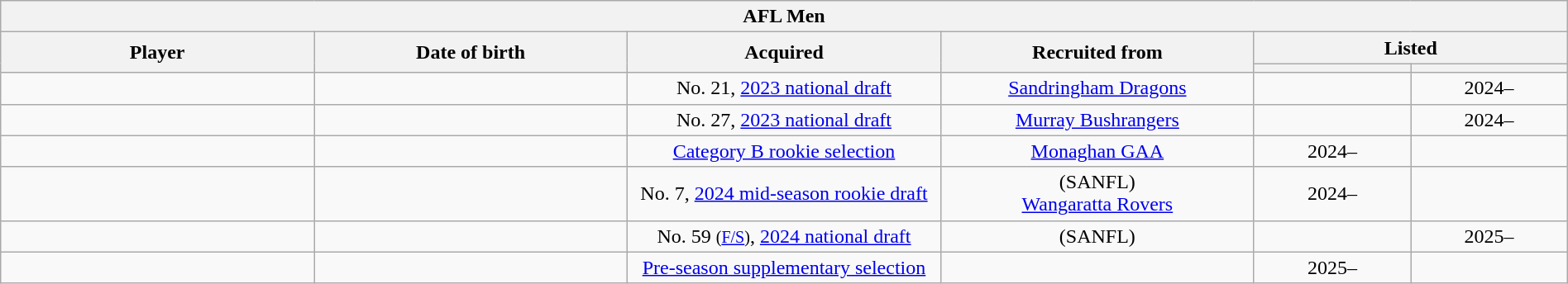<table class="wikitable sortable" style="text-align:center; width:100%;">
<tr>
<th colspan=6>AFL Men</th>
</tr>
<tr>
<th rowspan="2" style="width:10%">Player</th>
<th rowspan="2" style="width:10%">Date of birth</th>
<th rowspan="2" style="width:10%">Acquired</th>
<th rowspan="2" style="width:10%">Recruited from</th>
<th colspan="2" style="width:10%">Listed</th>
</tr>
<tr>
<th style="width=5%;"></th>
<th style="width=5%;"></th>
</tr>
<tr>
<td align=left></td>
<td></td>
<td>No. 21, <a href='#'>2023 national draft</a></td>
<td><a href='#'>Sandringham Dragons</a></td>
<td></td>
<td>2024–</td>
</tr>
<tr>
<td align=left></td>
<td></td>
<td>No. 27, <a href='#'>2023 national draft</a></td>
<td><a href='#'>Murray Bushrangers</a></td>
<td></td>
<td>2024–</td>
</tr>
<tr>
<td align=left></td>
<td></td>
<td><a href='#'>Category B rookie selection</a></td>
<td><a href='#'>Monaghan GAA</a></td>
<td>2024–</td>
<td></td>
</tr>
<tr>
<td align=left></td>
<td></td>
<td>No. 7, <a href='#'>2024 mid-season rookie draft</a></td>
<td> (SANFL)<br><a href='#'>Wangaratta Rovers</a></td>
<td>2024–</td>
<td></td>
</tr>
<tr>
<td align=left></td>
<td></td>
<td>No. 59 <small>(<a href='#'>F/S</a>)</small>, <a href='#'>2024 national draft</a></td>
<td> (SANFL)<br></td>
<td></td>
<td>2025–</td>
</tr>
<tr>
<td align=left></td>
<td></td>
<td><a href='#'>Pre-season supplementary selection</a></td>
<td></td>
<td>2025–</td>
<td></td>
</tr>
</table>
